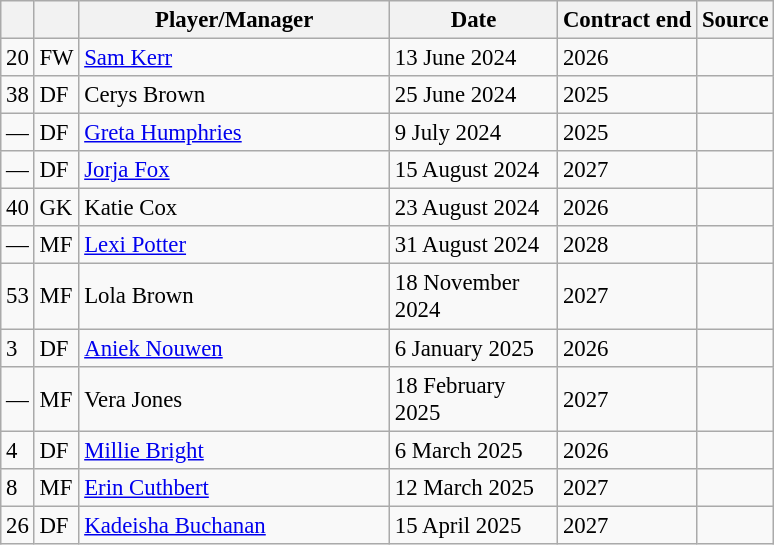<table class="wikitable plainrowheaders sortable" style="font-size:95%">
<tr>
<th></th>
<th></th>
<th scope="col" style="width:200px;">Player/Manager</th>
<th scope="col" style="width:105px;">Date</th>
<th>Contract end</th>
<th>Source</th>
</tr>
<tr>
<td>20</td>
<td>FW</td>
<td> <a href='#'>Sam Kerr</a></td>
<td>13 June 2024</td>
<td>2026</td>
<td></td>
</tr>
<tr>
<td>38</td>
<td>DF</td>
<td> Cerys Brown</td>
<td>25 June 2024</td>
<td>2025</td>
<td></td>
</tr>
<tr>
<td>—</td>
<td>DF</td>
<td> <a href='#'>Greta Humphries</a></td>
<td>9 July 2024</td>
<td>2025</td>
<td></td>
</tr>
<tr>
<td>—</td>
<td>DF</td>
<td> <a href='#'>Jorja Fox</a></td>
<td>15 August 2024</td>
<td>2027</td>
<td></td>
</tr>
<tr>
<td>40</td>
<td>GK</td>
<td> Katie Cox</td>
<td>23 August 2024</td>
<td>2026</td>
<td></td>
</tr>
<tr>
<td>—</td>
<td>MF</td>
<td> <a href='#'>Lexi Potter</a></td>
<td>31 August 2024</td>
<td>2028</td>
<td></td>
</tr>
<tr>
<td>53</td>
<td>MF</td>
<td> Lola Brown</td>
<td>18 November 2024</td>
<td>2027</td>
<td></td>
</tr>
<tr>
<td>3</td>
<td>DF</td>
<td> <a href='#'>Aniek Nouwen</a></td>
<td>6 January 2025</td>
<td>2026</td>
<td></td>
</tr>
<tr>
<td>—</td>
<td>MF</td>
<td> Vera Jones</td>
<td>18 February 2025</td>
<td>2027</td>
<td></td>
</tr>
<tr>
<td>4</td>
<td>DF</td>
<td> <a href='#'>Millie Bright</a></td>
<td>6 March 2025</td>
<td>2026</td>
<td></td>
</tr>
<tr>
<td>8</td>
<td>MF</td>
<td> <a href='#'>Erin Cuthbert</a></td>
<td>12 March 2025</td>
<td>2027</td>
<td></td>
</tr>
<tr>
<td>26</td>
<td>DF</td>
<td> <a href='#'>Kadeisha Buchanan</a></td>
<td>15 April 2025</td>
<td>2027</td>
<td></td>
</tr>
</table>
